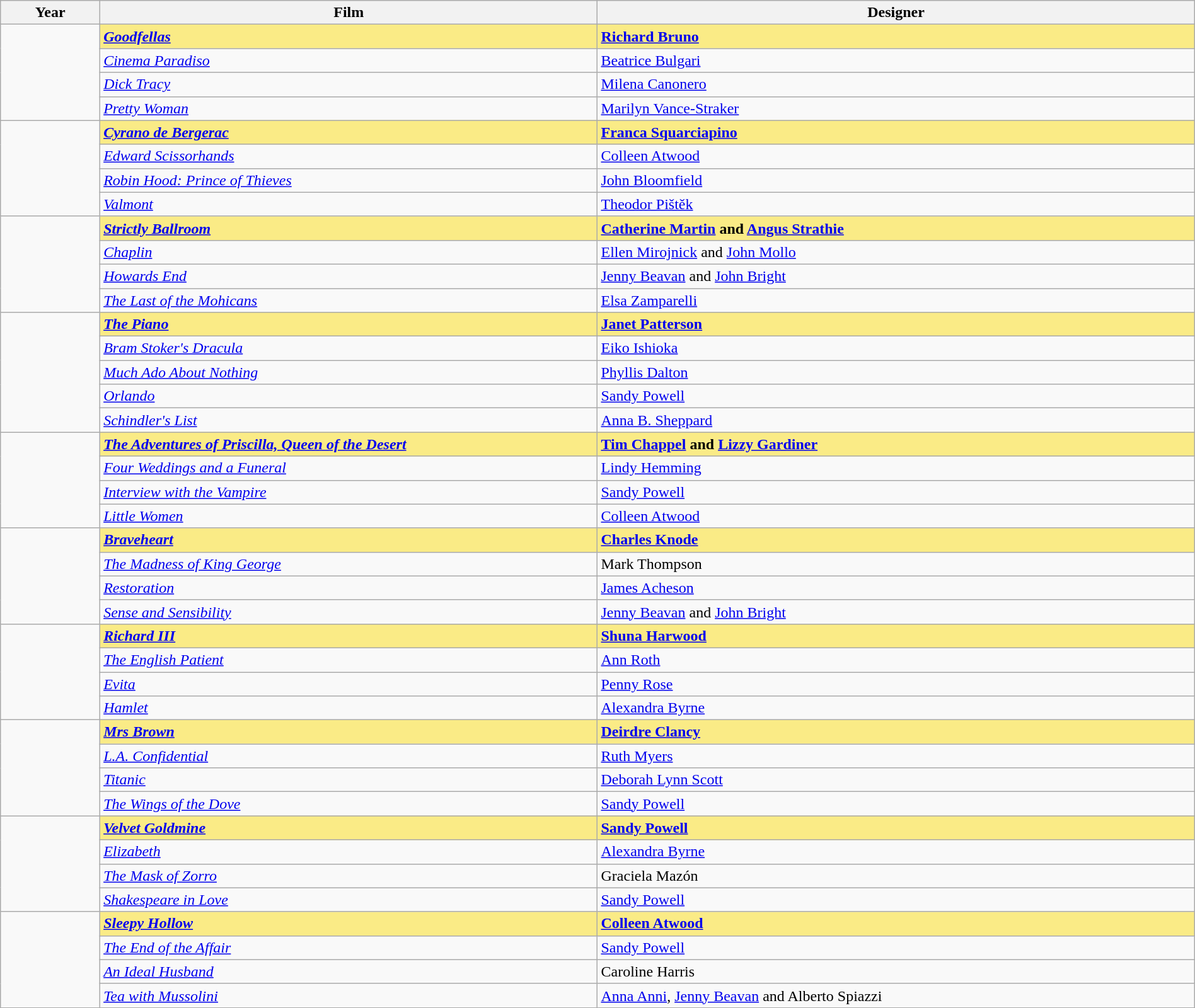<table class="wikitable" style="width:100%;" cellpadding="5">
<tr>
<th style="width:5%;">Year</th>
<th style="width:25%;">Film</th>
<th style="width:30%;">Designer</th>
</tr>
<tr>
<td rowspan="4"></td>
<td style="background:#FAEB86"><strong><em><a href='#'>Goodfellas</a></em></strong></td>
<td style="background:#FAEB86"><strong><a href='#'>Richard Bruno</a></strong></td>
</tr>
<tr>
<td><em><a href='#'>Cinema Paradiso</a></em></td>
<td><a href='#'>Beatrice Bulgari</a></td>
</tr>
<tr>
<td><em><a href='#'>Dick Tracy</a></em></td>
<td><a href='#'>Milena Canonero</a></td>
</tr>
<tr>
<td><em><a href='#'>Pretty Woman</a></em></td>
<td><a href='#'>Marilyn Vance-Straker</a></td>
</tr>
<tr>
<td rowspan="4"></td>
<td style="background:#FAEB86"><strong><em><a href='#'>Cyrano de Bergerac</a></em></strong></td>
<td style="background:#FAEB86"><strong><a href='#'>Franca Squarciapino</a></strong></td>
</tr>
<tr>
<td><em><a href='#'>Edward Scissorhands</a></em></td>
<td><a href='#'>Colleen Atwood</a></td>
</tr>
<tr>
<td><em><a href='#'>Robin Hood: Prince of Thieves</a></em></td>
<td><a href='#'>John Bloomfield</a></td>
</tr>
<tr>
<td><em><a href='#'>Valmont</a></em></td>
<td><a href='#'>Theodor Pištěk</a></td>
</tr>
<tr>
<td rowspan="4"></td>
<td style="background:#FAEB86"><strong><em><a href='#'>Strictly Ballroom</a></em></strong></td>
<td style="background:#FAEB86"><strong><a href='#'>Catherine Martin</a> and <a href='#'>Angus Strathie</a></strong></td>
</tr>
<tr>
<td><em><a href='#'>Chaplin</a></em></td>
<td><a href='#'>Ellen Mirojnick</a> and <a href='#'>John Mollo</a></td>
</tr>
<tr>
<td><em><a href='#'>Howards End</a></em></td>
<td><a href='#'>Jenny Beavan</a> and <a href='#'>John Bright</a></td>
</tr>
<tr>
<td><em><a href='#'>The Last of the Mohicans</a></em></td>
<td><a href='#'>Elsa Zamparelli</a></td>
</tr>
<tr>
<td rowspan="5"></td>
<td style="background:#FAEB86"><strong><em><a href='#'>The Piano</a></em></strong></td>
<td style="background:#FAEB86"><strong><a href='#'>Janet Patterson</a></strong></td>
</tr>
<tr>
<td><em><a href='#'>Bram Stoker's Dracula</a></em></td>
<td><a href='#'>Eiko Ishioka</a></td>
</tr>
<tr>
<td><em><a href='#'>Much Ado About Nothing</a></em></td>
<td><a href='#'>Phyllis Dalton</a></td>
</tr>
<tr>
<td><em><a href='#'>Orlando</a></em></td>
<td><a href='#'>Sandy Powell</a></td>
</tr>
<tr>
<td><em><a href='#'>Schindler's List</a></em></td>
<td><a href='#'>Anna B. Sheppard</a></td>
</tr>
<tr>
<td rowspan="4"></td>
<td style="background:#FAEB86"><strong><em><a href='#'>The Adventures of Priscilla, Queen of the Desert</a></em></strong></td>
<td style="background:#FAEB86"><strong><a href='#'>Tim Chappel</a> and <a href='#'>Lizzy Gardiner</a></strong></td>
</tr>
<tr>
<td><em><a href='#'>Four Weddings and a Funeral</a></em></td>
<td><a href='#'>Lindy Hemming</a></td>
</tr>
<tr>
<td><em><a href='#'>Interview with the Vampire</a></em></td>
<td><a href='#'>Sandy Powell</a></td>
</tr>
<tr>
<td><em><a href='#'>Little Women</a></em></td>
<td><a href='#'>Colleen Atwood</a></td>
</tr>
<tr>
<td rowspan="4"></td>
<td style="background:#FAEB86"><strong><em><a href='#'>Braveheart</a></em></strong></td>
<td style="background:#FAEB86"><strong><a href='#'>Charles Knode</a></strong></td>
</tr>
<tr>
<td><em><a href='#'>The Madness of King George</a></em></td>
<td>Mark Thompson</td>
</tr>
<tr>
<td><em><a href='#'>Restoration</a></em></td>
<td><a href='#'>James Acheson</a></td>
</tr>
<tr>
<td><em><a href='#'>Sense and Sensibility</a></em></td>
<td><a href='#'>Jenny Beavan</a> and <a href='#'>John Bright</a></td>
</tr>
<tr>
<td rowspan="4"></td>
<td style="background:#FAEB86"><strong><em><a href='#'>Richard III</a></em></strong></td>
<td style="background:#FAEB86"><strong><a href='#'>Shuna Harwood</a></strong></td>
</tr>
<tr>
<td><em><a href='#'>The English Patient</a></em></td>
<td><a href='#'>Ann Roth</a></td>
</tr>
<tr>
<td><em><a href='#'>Evita</a></em></td>
<td><a href='#'>Penny Rose</a></td>
</tr>
<tr>
<td><em><a href='#'>Hamlet</a></em></td>
<td><a href='#'>Alexandra Byrne</a></td>
</tr>
<tr>
<td rowspan="4"></td>
<td style="background:#FAEB86"><strong><em><a href='#'>Mrs Brown</a></em></strong></td>
<td style="background:#FAEB86"><strong><a href='#'>Deirdre Clancy</a></strong></td>
</tr>
<tr>
<td><em><a href='#'>L.A. Confidential</a></em></td>
<td><a href='#'>Ruth Myers</a></td>
</tr>
<tr>
<td><em><a href='#'>Titanic</a></em></td>
<td><a href='#'>Deborah Lynn Scott</a></td>
</tr>
<tr>
<td><em><a href='#'>The Wings of the Dove</a></em></td>
<td><a href='#'>Sandy Powell</a></td>
</tr>
<tr>
<td rowspan="4"></td>
<td style="background:#FAEB86"><strong><em><a href='#'>Velvet Goldmine</a></em></strong></td>
<td style="background:#FAEB86"><strong><a href='#'>Sandy Powell</a></strong></td>
</tr>
<tr>
<td><em><a href='#'>Elizabeth</a></em></td>
<td><a href='#'>Alexandra Byrne</a></td>
</tr>
<tr>
<td><em><a href='#'>The Mask of Zorro</a></em></td>
<td>Graciela Mazón</td>
</tr>
<tr>
<td><em><a href='#'>Shakespeare in Love</a></em></td>
<td><a href='#'>Sandy Powell</a></td>
</tr>
<tr>
<td rowspan="5"></td>
<td style="background:#FAEB86"><strong><em><a href='#'>Sleepy Hollow</a></em></strong></td>
<td style="background:#FAEB86"><strong><a href='#'>Colleen Atwood</a></strong></td>
</tr>
<tr>
<td><em><a href='#'>The End of the Affair</a></em></td>
<td><a href='#'>Sandy Powell</a></td>
</tr>
<tr>
<td><em><a href='#'>An Ideal Husband</a></em></td>
<td>Caroline Harris</td>
</tr>
<tr>
<td><em><a href='#'>Tea with Mussolini</a></em></td>
<td><a href='#'>Anna Anni</a>, <a href='#'>Jenny Beavan</a> and Alberto Spiazzi</td>
</tr>
</table>
